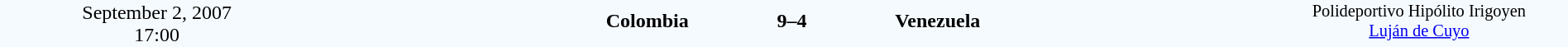<table style="width: 100%; background:#F5FAFF;" cellspacing="0">
<tr>
<td align=center rowspan=3 width=20%>September 2, 2007<br>17:00</td>
</tr>
<tr>
<td width=24% align=right><strong>Colombia</strong></td>
<td align=center width=13%><strong>9–4</strong></td>
<td width=24%><strong>Venezuela</strong></td>
<td style=font-size:85% rowspan=3 valign=top align=center>Polideportivo Hipólito Irigoyen<br><a href='#'>Luján de Cuyo</a></td>
</tr>
<tr style=font-size:85%>
<td align=right valign=top></td>
<td></td>
<td></td>
</tr>
</table>
